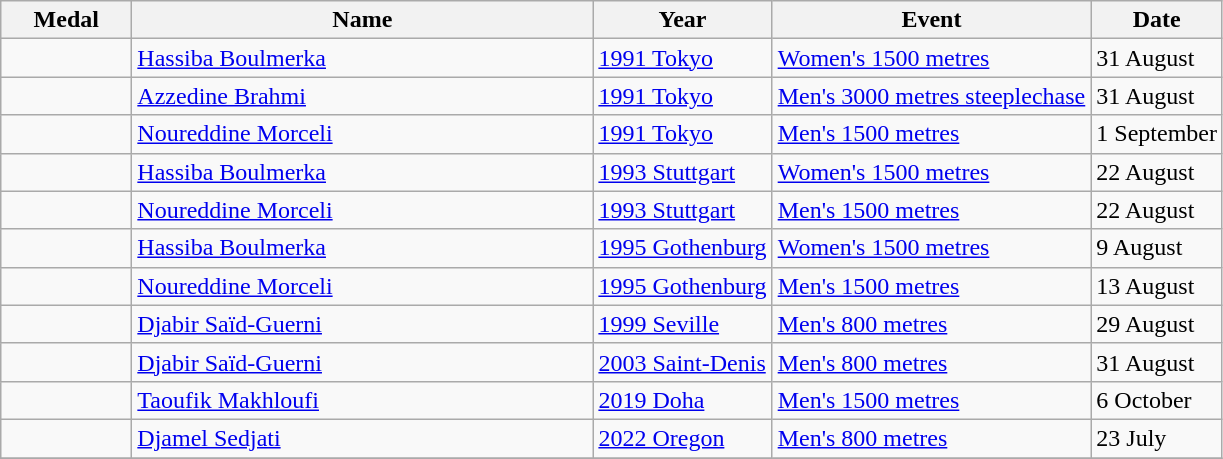<table class="wikitable sortable">
<tr>
<th style="width:5em;">Medal</th>
<th width=300>Name</th>
<th>Year</th>
<th>Event</th>
<th>Date</th>
</tr>
<tr>
<td></td>
<td><a href='#'>Hassiba Boulmerka</a></td>
<td><a href='#'>1991 Tokyo</a></td>
<td><a href='#'>Women's 1500 metres</a></td>
<td>31 August</td>
</tr>
<tr>
<td></td>
<td><a href='#'>Azzedine Brahmi</a></td>
<td><a href='#'>1991 Tokyo</a></td>
<td><a href='#'>Men's 3000 metres steeplechase</a></td>
<td>31 August</td>
</tr>
<tr>
<td></td>
<td><a href='#'>Noureddine Morceli</a></td>
<td><a href='#'>1991 Tokyo</a></td>
<td><a href='#'>Men's 1500 metres</a></td>
<td>1 September</td>
</tr>
<tr>
<td></td>
<td><a href='#'>Hassiba Boulmerka</a></td>
<td><a href='#'>1993 Stuttgart</a></td>
<td><a href='#'>Women's 1500 metres</a></td>
<td>22 August</td>
</tr>
<tr>
<td></td>
<td><a href='#'>Noureddine Morceli</a></td>
<td><a href='#'>1993 Stuttgart</a></td>
<td><a href='#'>Men's 1500 metres</a></td>
<td>22 August</td>
</tr>
<tr>
<td></td>
<td><a href='#'>Hassiba Boulmerka</a></td>
<td><a href='#'>1995 Gothenburg</a></td>
<td><a href='#'>Women's 1500 metres</a></td>
<td>9 August</td>
</tr>
<tr>
<td></td>
<td><a href='#'>Noureddine Morceli</a></td>
<td><a href='#'>1995 Gothenburg</a></td>
<td><a href='#'>Men's 1500 metres</a></td>
<td>13 August</td>
</tr>
<tr>
<td></td>
<td><a href='#'>Djabir Saïd-Guerni</a></td>
<td><a href='#'>1999 Seville</a></td>
<td><a href='#'>Men's 800 metres</a></td>
<td>29 August</td>
</tr>
<tr>
<td></td>
<td><a href='#'>Djabir Saïd-Guerni</a></td>
<td><a href='#'>2003 Saint-Denis</a></td>
<td><a href='#'>Men's 800 metres</a></td>
<td>31 August</td>
</tr>
<tr>
<td></td>
<td><a href='#'>Taoufik Makhloufi</a></td>
<td><a href='#'>2019 Doha</a></td>
<td><a href='#'>Men's 1500 metres</a></td>
<td>6 October</td>
</tr>
<tr>
<td></td>
<td><a href='#'>Djamel Sedjati</a></td>
<td><a href='#'>2022 Oregon</a></td>
<td><a href='#'>Men's 800 metres</a></td>
<td>23 July</td>
</tr>
<tr>
</tr>
</table>
